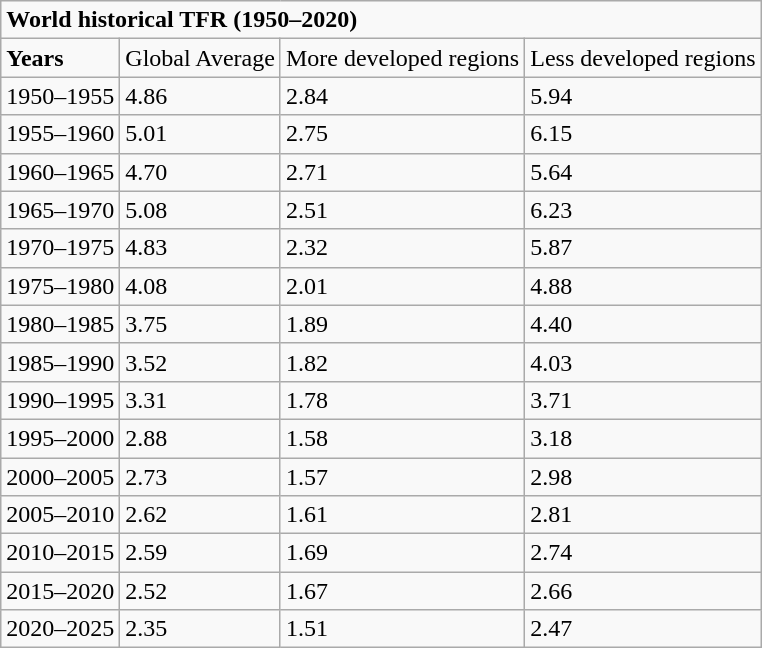<table class="wikitable mw-collapsible">
<tr>
<td colspan="4"><strong>World historical TFR (1950–2020)</strong></td>
</tr>
<tr>
<td><strong>Years</strong></td>
<td>Global Average</td>
<td>More developed regions</td>
<td>Less developed regions</td>
</tr>
<tr>
<td>1950–1955</td>
<td>4.86</td>
<td>2.84</td>
<td>5.94</td>
</tr>
<tr>
<td>1955–1960</td>
<td>5.01</td>
<td>2.75</td>
<td>6.15</td>
</tr>
<tr>
<td>1960–1965</td>
<td>4.70</td>
<td>2.71</td>
<td>5.64</td>
</tr>
<tr>
<td>1965–1970</td>
<td>5.08</td>
<td>2.51</td>
<td>6.23</td>
</tr>
<tr>
<td>1970–1975</td>
<td>4.83</td>
<td>2.32</td>
<td>5.87</td>
</tr>
<tr>
<td>1975–1980</td>
<td>4.08</td>
<td>2.01</td>
<td>4.88</td>
</tr>
<tr>
<td>1980–1985</td>
<td>3.75</td>
<td>1.89</td>
<td>4.40</td>
</tr>
<tr>
<td>1985–1990</td>
<td>3.52</td>
<td>1.82</td>
<td>4.03</td>
</tr>
<tr>
<td>1990–1995</td>
<td>3.31</td>
<td>1.78</td>
<td>3.71</td>
</tr>
<tr>
<td>1995–2000</td>
<td>2.88</td>
<td>1.58</td>
<td>3.18</td>
</tr>
<tr>
<td>2000–2005</td>
<td>2.73</td>
<td>1.57</td>
<td>2.98</td>
</tr>
<tr>
<td>2005–2010</td>
<td>2.62</td>
<td>1.61</td>
<td>2.81</td>
</tr>
<tr>
<td>2010–2015</td>
<td>2.59</td>
<td>1.69</td>
<td>2.74</td>
</tr>
<tr>
<td>2015–2020</td>
<td>2.52</td>
<td>1.67</td>
<td>2.66</td>
</tr>
<tr>
<td>2020–2025</td>
<td>2.35</td>
<td>1.51</td>
<td>2.47</td>
</tr>
</table>
